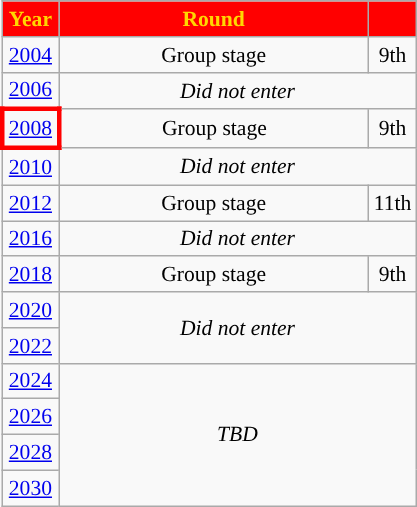<table class="wikitable" style="text-align: center; font-size:90%">
<tr style="color:gold;">
<th style="background:#FF0000;">Year</th>
<th style="background:#FF0000; width:200px">Round</th>
<th style="background:#FF0000;"></th>
</tr>
<tr>
<td><a href='#'>2004</a></td>
<td>Group stage</td>
<td>9th</td>
</tr>
<tr>
<td><a href='#'>2006</a></td>
<td colspan="2"><em>Did not enter</em></td>
</tr>
<tr>
<td style="border: 3px solid red"><a href='#'>2008</a></td>
<td>Group stage</td>
<td>9th</td>
</tr>
<tr>
<td><a href='#'>2010</a></td>
<td colspan="2"><em>Did not enter</em></td>
</tr>
<tr>
<td><a href='#'>2012</a></td>
<td>Group stage</td>
<td>11th</td>
</tr>
<tr>
<td><a href='#'>2016</a></td>
<td colspan="2"><em>Did not enter</em></td>
</tr>
<tr>
<td><a href='#'>2018</a></td>
<td>Group stage</td>
<td>9th</td>
</tr>
<tr>
<td><a href='#'>2020</a></td>
<td colspan="2" rowspan="2"><em>Did not enter</em></td>
</tr>
<tr>
<td><a href='#'>2022</a></td>
</tr>
<tr>
<td><a href='#'>2024</a></td>
<td colspan="2" rowspan="4"><em>TBD</em></td>
</tr>
<tr>
<td><a href='#'>2026</a></td>
</tr>
<tr>
<td><a href='#'>2028</a></td>
</tr>
<tr>
<td><a href='#'>2030</a></td>
</tr>
</table>
